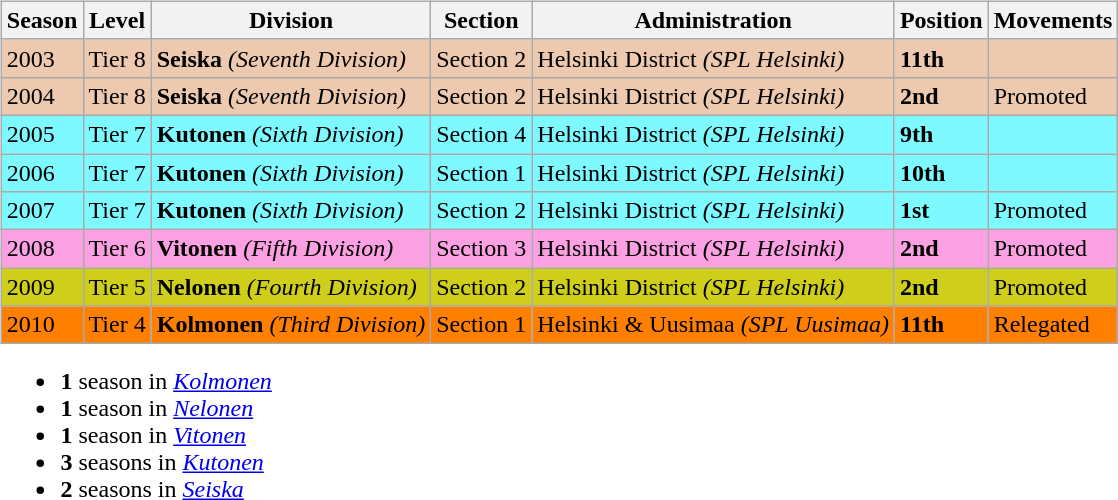<table>
<tr>
<td valign="top" width=0%><br><table class="wikitable">
<tr style="background:#f0f6fa;">
<th><strong>Season</strong></th>
<th><strong>Level</strong></th>
<th><strong>Division</strong></th>
<th><strong>Section</strong></th>
<th><strong>Administration</strong></th>
<th><strong>Position</strong></th>
<th><strong>Movements</strong></th>
</tr>
<tr>
<td style="background:#EDC9AF;">2003</td>
<td style="background:#EDC9AF;">Tier 8</td>
<td style="background:#EDC9AF;"><strong>Seiska</strong> <em>(Seventh Division)</em></td>
<td style="background:#EDC9AF;">Section 2</td>
<td style="background:#EDC9AF;">Helsinki District <em>(SPL Helsinki)</em></td>
<td style="background:#EDC9AF;"><strong>11th</strong></td>
<td style="background:#EDC9AF;"></td>
</tr>
<tr>
<td style="background:#EDC9AF;">2004</td>
<td style="background:#EDC9AF;">Tier 8</td>
<td style="background:#EDC9AF;"><strong>Seiska</strong> <em>(Seventh Division)</em></td>
<td style="background:#EDC9AF;">Section 2</td>
<td style="background:#EDC9AF;">Helsinki District <em>(SPL Helsinki)</em></td>
<td style="background:#EDC9AF;"><strong>2nd</strong></td>
<td style="background:#EDC9AF;">Promoted</td>
</tr>
<tr>
<td style="background:#7DF9FF;">2005</td>
<td style="background:#7DF9FF;">Tier 7</td>
<td style="background:#7DF9FF;"><strong>Kutonen</strong> <em>(Sixth Division)</em></td>
<td style="background:#7DF9FF;">Section 4</td>
<td style="background:#7DF9FF;">Helsinki District <em>(SPL Helsinki)</em></td>
<td style="background:#7DF9FF;"><strong>9th</strong></td>
<td style="background:#7DF9FF;"></td>
</tr>
<tr>
<td style="background:#7DF9FF;">2006</td>
<td style="background:#7DF9FF;">Tier 7</td>
<td style="background:#7DF9FF;"><strong>Kutonen</strong> <em>(Sixth Division)</em></td>
<td style="background:#7DF9FF;">Section 1</td>
<td style="background:#7DF9FF;">Helsinki District <em>(SPL Helsinki)</em></td>
<td style="background:#7DF9FF;"><strong>10th</strong></td>
<td style="background:#7DF9FF;"></td>
</tr>
<tr>
<td style="background:#7DF9FF;">2007</td>
<td style="background:#7DF9FF;">Tier 7</td>
<td style="background:#7DF9FF;"><strong>Kutonen</strong> <em>(Sixth Division)</em></td>
<td style="background:#7DF9FF;">Section 2</td>
<td style="background:#7DF9FF;">Helsinki District <em>(SPL Helsinki)</em></td>
<td style="background:#7DF9FF;"><strong>1st</strong></td>
<td style="background:#7DF9FF;">Promoted</td>
</tr>
<tr>
<td style="background:#FBA0E3;">2008</td>
<td style="background:#FBA0E3;">Tier 6</td>
<td style="background:#FBA0E3;"><strong>Vitonen</strong> <em>(Fifth Division)</em></td>
<td style="background:#FBA0E3;">Section 3</td>
<td style="background:#FBA0E3;">Helsinki District <em>(SPL Helsinki)</em></td>
<td style="background:#FBA0E3;"><strong>2nd</strong></td>
<td style="background:#FBA0E3;">Promoted</td>
</tr>
<tr>
<td style="background:#CECE1B;">2009</td>
<td style="background:#CECE1B;">Tier 5</td>
<td style="background:#CECE1B;"><strong>Nelonen</strong> <em>(Fourth Division)</em></td>
<td style="background:#CECE1B;">Section 2</td>
<td style="background:#CECE1B;">Helsinki District <em>(SPL Helsinki)</em></td>
<td style="background:#CECE1B;"><strong>2nd</strong></td>
<td style="background:#CECE1B;">Promoted</td>
</tr>
<tr>
<td style="background:#FF7F00;">2010</td>
<td style="background:#FF7F00;">Tier 4</td>
<td style="background:#FF7F00;"><strong>Kolmonen</strong> <em>(Third Division)</em></td>
<td style="background:#FF7F00;">Section 1</td>
<td style="background:#FF7F00;">Helsinki & Uusimaa <em>(SPL Uusimaa)</em></td>
<td style="background:#FF7F00;"><strong>11th</strong></td>
<td style="background:#FF7F00;">Relegated</td>
</tr>
</table>
<ul><li><strong>1</strong> season in <em><a href='#'>Kolmonen</a></em></li><li><strong>1</strong> season in <em><a href='#'>Nelonen</a></em></li><li><strong>1</strong> season in <em><a href='#'>Vitonen</a></em></li><li><strong>3</strong> seasons in <em><a href='#'>Kutonen</a></em></li><li><strong>2</strong> seasons in <em><a href='#'>Seiska</a></em></li></ul></td>
</tr>
</table>
